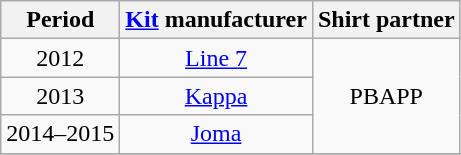<table class="wikitable" style="text-align: center">
<tr>
<th>Period</th>
<th><a href='#'>Kit</a> manufacturer</th>
<th>Shirt partner</th>
</tr>
<tr>
<td>2012</td>
<td><a href='#'>Line 7</a></td>
<td rowspan=3>PBAPP</td>
</tr>
<tr>
<td>2013</td>
<td><a href='#'>Kappa</a></td>
</tr>
<tr>
<td>2014–2015</td>
<td><a href='#'>Joma</a></td>
</tr>
<tr>
</tr>
</table>
